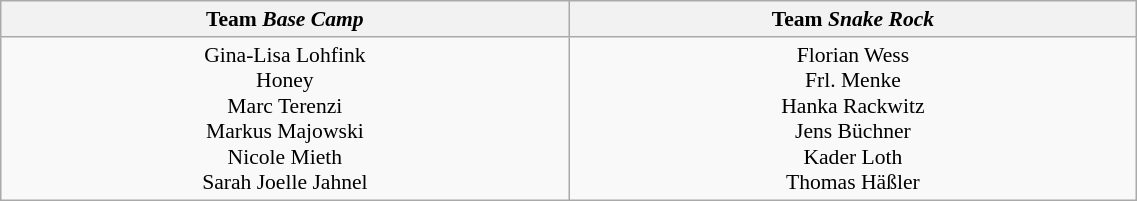<table class="wikitable zebra" style="width:60%; text-align:center; font-size:90%;">
<tr class="hintergrundfarbe5">
<th width="400">Team <em>Base Camp</em></th>
<th width="400">Team <em>Snake Rock</em></th>
</tr>
<tr>
<td>Gina-Lisa Lohfink<br>Honey<br>Marc Terenzi<br>Markus Majowski<br>Nicole Mieth<br>Sarah Joelle Jahnel</td>
<td>Florian Wess<br>Frl. Menke<br>Hanka Rackwitz<br>Jens Büchner<br>Kader Loth<br>Thomas Häßler</td>
</tr>
</table>
